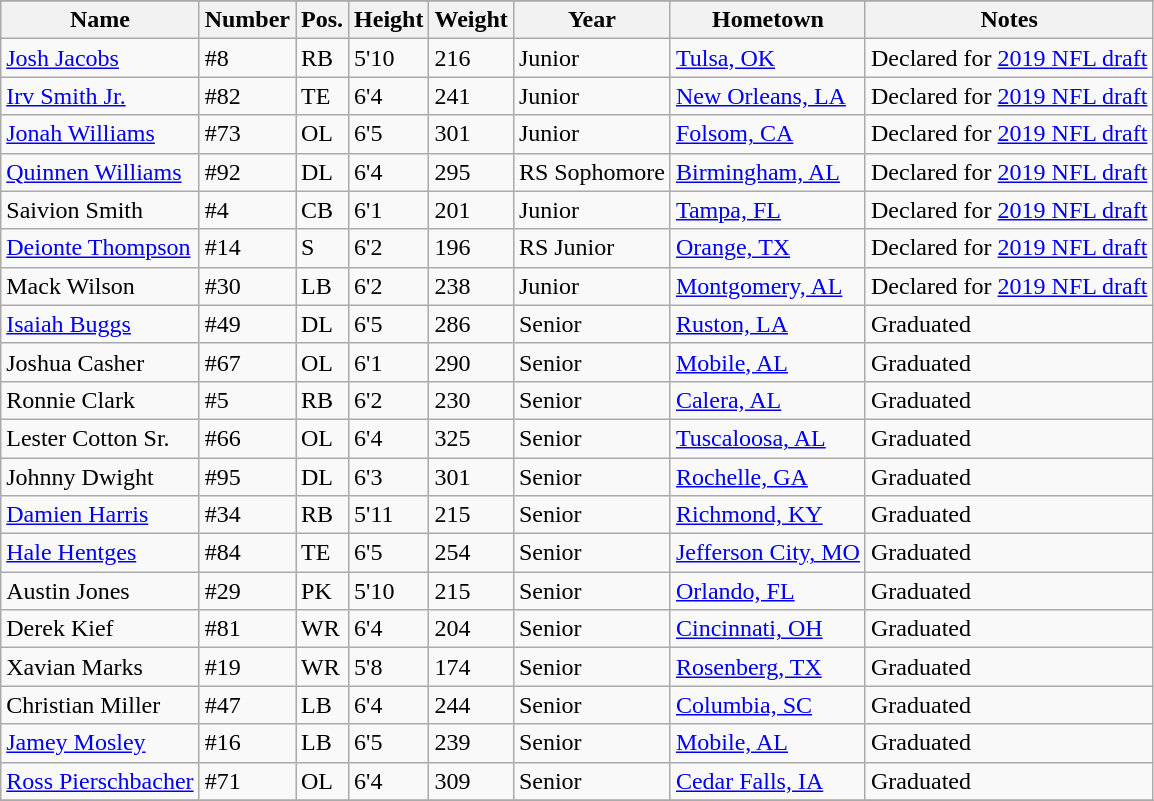<table class="wikitable sortable collapsible collapsed">
<tr>
</tr>
<tr>
<th>Name</th>
<th>Number</th>
<th>Pos.</th>
<th>Height</th>
<th>Weight</th>
<th>Year</th>
<th>Hometown</th>
<th class="unsortable">Notes</th>
</tr>
<tr>
<td><a href='#'>Josh Jacobs</a></td>
<td>#8</td>
<td>RB</td>
<td>5'10</td>
<td>216</td>
<td>Junior</td>
<td><a href='#'>Tulsa, OK</a></td>
<td>Declared for <a href='#'>2019 NFL draft</a></td>
</tr>
<tr>
<td><a href='#'>Irv Smith Jr.</a></td>
<td>#82</td>
<td>TE</td>
<td>6'4</td>
<td>241</td>
<td>Junior</td>
<td><a href='#'>New Orleans, LA</a></td>
<td>Declared for <a href='#'>2019 NFL draft</a></td>
</tr>
<tr>
<td><a href='#'>Jonah Williams</a></td>
<td>#73</td>
<td>OL</td>
<td>6'5</td>
<td>301</td>
<td>Junior</td>
<td><a href='#'>Folsom, CA</a></td>
<td>Declared for <a href='#'>2019 NFL draft</a></td>
</tr>
<tr>
<td><a href='#'>Quinnen Williams</a></td>
<td>#92</td>
<td>DL</td>
<td>6'4</td>
<td>295</td>
<td>RS Sophomore</td>
<td><a href='#'>Birmingham, AL</a></td>
<td>Declared for <a href='#'>2019 NFL draft</a></td>
</tr>
<tr>
<td>Saivion Smith</td>
<td>#4</td>
<td>CB</td>
<td>6'1</td>
<td>201</td>
<td>Junior</td>
<td><a href='#'>Tampa, FL</a></td>
<td>Declared for <a href='#'>2019 NFL draft</a></td>
</tr>
<tr>
<td><a href='#'>Deionte Thompson</a></td>
<td>#14</td>
<td>S</td>
<td>6'2</td>
<td>196</td>
<td>RS Junior</td>
<td><a href='#'>Orange, TX</a></td>
<td>Declared for <a href='#'>2019 NFL draft</a></td>
</tr>
<tr>
<td>Mack Wilson</td>
<td>#30</td>
<td>LB</td>
<td>6'2</td>
<td>238</td>
<td>Junior</td>
<td><a href='#'>Montgomery, AL</a></td>
<td>Declared for <a href='#'>2019 NFL draft</a></td>
</tr>
<tr>
<td><a href='#'>Isaiah Buggs</a></td>
<td>#49</td>
<td>DL</td>
<td>6'5</td>
<td>286</td>
<td>Senior</td>
<td><a href='#'>Ruston, LA</a></td>
<td>Graduated</td>
</tr>
<tr>
<td>Joshua Casher</td>
<td>#67</td>
<td>OL</td>
<td>6'1</td>
<td>290</td>
<td>Senior</td>
<td><a href='#'>Mobile, AL</a></td>
<td>Graduated</td>
</tr>
<tr>
<td>Ronnie Clark</td>
<td>#5</td>
<td>RB</td>
<td>6'2</td>
<td>230</td>
<td>Senior</td>
<td><a href='#'>Calera, AL</a></td>
<td>Graduated</td>
</tr>
<tr>
<td>Lester Cotton Sr.</td>
<td>#66</td>
<td>OL</td>
<td>6'4</td>
<td>325</td>
<td>Senior</td>
<td><a href='#'>Tuscaloosa, AL</a></td>
<td>Graduated</td>
</tr>
<tr>
<td>Johnny Dwight</td>
<td>#95</td>
<td>DL</td>
<td>6'3</td>
<td>301</td>
<td>Senior</td>
<td><a href='#'>Rochelle, GA</a></td>
<td>Graduated</td>
</tr>
<tr>
<td><a href='#'>Damien Harris</a></td>
<td>#34</td>
<td>RB</td>
<td>5'11</td>
<td>215</td>
<td>Senior</td>
<td><a href='#'>Richmond, KY</a></td>
<td>Graduated</td>
</tr>
<tr>
<td><a href='#'>Hale Hentges</a></td>
<td>#84</td>
<td>TE</td>
<td>6'5</td>
<td>254</td>
<td>Senior</td>
<td><a href='#'>Jefferson City, MO</a></td>
<td>Graduated</td>
</tr>
<tr>
<td>Austin Jones</td>
<td>#29</td>
<td>PK</td>
<td>5'10</td>
<td>215</td>
<td>Senior</td>
<td><a href='#'>Orlando, FL</a></td>
<td>Graduated</td>
</tr>
<tr>
<td>Derek Kief</td>
<td>#81</td>
<td>WR</td>
<td>6'4</td>
<td>204</td>
<td>Senior</td>
<td><a href='#'>Cincinnati, OH</a></td>
<td>Graduated</td>
</tr>
<tr>
<td>Xavian Marks</td>
<td>#19</td>
<td>WR</td>
<td>5'8</td>
<td>174</td>
<td>Senior</td>
<td><a href='#'>Rosenberg, TX</a></td>
<td>Graduated</td>
</tr>
<tr>
<td>Christian Miller</td>
<td>#47</td>
<td>LB</td>
<td>6'4</td>
<td>244</td>
<td>Senior</td>
<td><a href='#'>Columbia, SC</a></td>
<td>Graduated</td>
</tr>
<tr>
<td><a href='#'>Jamey Mosley</a></td>
<td>#16</td>
<td>LB</td>
<td>6'5</td>
<td>239</td>
<td>Senior</td>
<td><a href='#'>Mobile, AL</a></td>
<td>Graduated</td>
</tr>
<tr>
<td><a href='#'>Ross Pierschbacher</a></td>
<td>#71</td>
<td>OL</td>
<td>6'4</td>
<td>309</td>
<td>Senior</td>
<td><a href='#'>Cedar Falls, IA</a></td>
<td>Graduated</td>
</tr>
<tr>
</tr>
</table>
